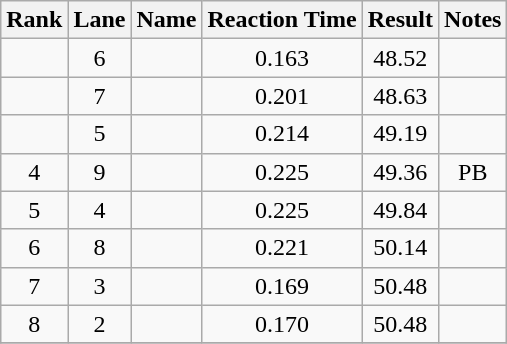<table class="wikitable" style="text-align:center">
<tr>
<th>Rank</th>
<th>Lane</th>
<th>Name</th>
<th>Reaction Time</th>
<th>Result</th>
<th>Notes</th>
</tr>
<tr>
<td></td>
<td>6</td>
<td align="left"></td>
<td>0.163</td>
<td>48.52</td>
<td></td>
</tr>
<tr>
<td></td>
<td>7</td>
<td align="left"></td>
<td>0.201</td>
<td>48.63</td>
<td></td>
</tr>
<tr>
<td></td>
<td>5</td>
<td align="left"></td>
<td>0.214</td>
<td>49.19</td>
<td></td>
</tr>
<tr>
<td>4</td>
<td>9</td>
<td align="left"></td>
<td>0.225</td>
<td>49.36</td>
<td>PB</td>
</tr>
<tr>
<td>5</td>
<td>4</td>
<td align="left"></td>
<td>0.225</td>
<td>49.84</td>
<td></td>
</tr>
<tr>
<td>6</td>
<td>8</td>
<td align="left"></td>
<td>0.221</td>
<td>50.14</td>
<td></td>
</tr>
<tr>
<td>7</td>
<td>3</td>
<td align="left"></td>
<td>0.169</td>
<td>50.48</td>
<td></td>
</tr>
<tr>
<td>8</td>
<td>2</td>
<td align="left"></td>
<td>0.170</td>
<td>50.48</td>
<td></td>
</tr>
<tr>
</tr>
</table>
